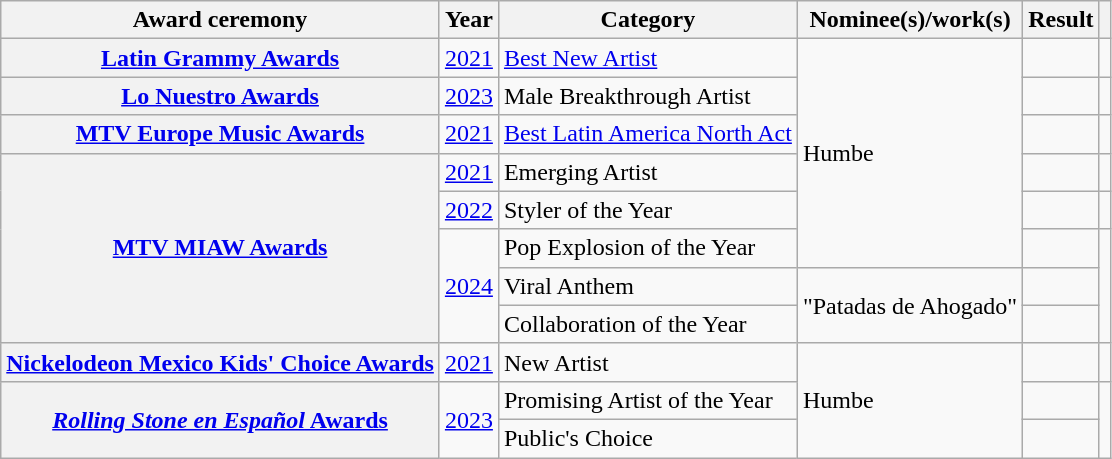<table class="wikitable sortable plainrowheaders">
<tr>
<th scope="col">Award ceremony</th>
<th scope="col">Year</th>
<th scope="col">Category</th>
<th scope="col">Nominee(s)/work(s)</th>
<th scope="col">Result</th>
<th scope="col" class="unsortable"></th>
</tr>
<tr>
<th scope="row"><a href='#'>Latin Grammy Awards</a></th>
<td><a href='#'>2021</a></td>
<td><a href='#'>Best New Artist</a></td>
<td rowspan="6">Humbe</td>
<td></td>
<td style="text-align:center"></td>
</tr>
<tr>
<th scope="row"><a href='#'>Lo Nuestro Awards</a></th>
<td><a href='#'>2023</a></td>
<td>Male Breakthrough Artist</td>
<td></td>
<td style="text-align:center;"></td>
</tr>
<tr>
<th scope="row"><a href='#'>MTV Europe Music Awards</a></th>
<td><a href='#'>2021</a></td>
<td><a href='#'>Best Latin America North Act</a></td>
<td></td>
<td style="text-align:center;"></td>
</tr>
<tr>
<th rowspan="5" scope="row"><a href='#'>MTV MIAW Awards</a></th>
<td><a href='#'>2021</a></td>
<td>Emerging Artist</td>
<td></td>
<td style="text-align:center;"></td>
</tr>
<tr>
<td><a href='#'>2022</a></td>
<td>Styler of the Year</td>
<td></td>
<td style="text-align:center;"></td>
</tr>
<tr>
<td rowspan="3"><a href='#'>2024</a></td>
<td>Pop Explosion of the Year</td>
<td></td>
<td rowspan="3" style="text-align:center;"></td>
</tr>
<tr>
<td>Viral Anthem</td>
<td rowspan="2">"Patadas de Ahogado"</td>
<td></td>
</tr>
<tr>
<td>Collaboration of the Year</td>
<td></td>
</tr>
<tr>
<th scope="row"><a href='#'>Nickelodeon Mexico Kids' Choice Awards</a></th>
<td><a href='#'>2021</a></td>
<td>New Artist</td>
<td rowspan="3">Humbe</td>
<td></td>
<td style="text-align:center;"></td>
</tr>
<tr>
<th rowspan="2" scope="row"><a href='#'><em>Rolling Stone en Español</em> Awards</a></th>
<td rowspan="2"><a href='#'>2023</a></td>
<td>Promising Artist of the Year</td>
<td></td>
<td rowspan="2"></td>
</tr>
<tr>
<td>Public's Choice</td>
<td></td>
</tr>
</table>
